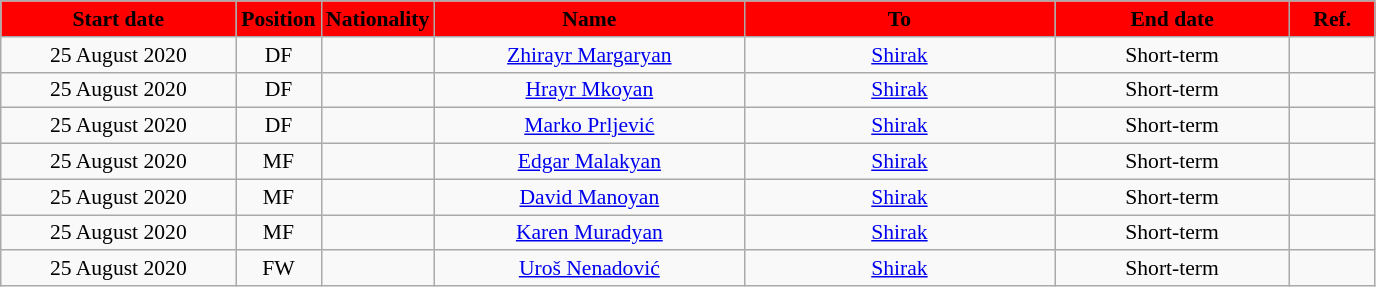<table class="wikitable"  style="text-align:center; font-size:90%; ">
<tr>
<th style="background:#FF0000; color:#000000; width:150px;">Start date</th>
<th style="background:#FF0000; color:#000000; width:50px;">Position</th>
<th style="background:#FF0000; color:#000000; width:50px;">Nationality</th>
<th style="background:#FF0000; color:#000000; width:200px;">Name</th>
<th style="background:#FF0000; color:#000000; width:200px;">To</th>
<th style="background:#FF0000; color:#000000; width:150px;">End date</th>
<th style="background:#FF0000; color:#000000; width:50px;">Ref.</th>
</tr>
<tr>
<td>25 August 2020</td>
<td>DF</td>
<td></td>
<td><a href='#'>Zhirayr Margaryan</a></td>
<td><a href='#'>Shirak</a></td>
<td>Short-term</td>
<td></td>
</tr>
<tr>
<td>25 August 2020</td>
<td>DF</td>
<td></td>
<td><a href='#'>Hrayr Mkoyan</a></td>
<td><a href='#'>Shirak</a></td>
<td>Short-term</td>
<td></td>
</tr>
<tr>
<td>25 August 2020</td>
<td>DF</td>
<td></td>
<td><a href='#'>Marko Prljević</a></td>
<td><a href='#'>Shirak</a></td>
<td>Short-term</td>
<td></td>
</tr>
<tr>
<td>25 August 2020</td>
<td>MF</td>
<td></td>
<td><a href='#'>Edgar Malakyan</a></td>
<td><a href='#'>Shirak</a></td>
<td>Short-term</td>
<td></td>
</tr>
<tr>
<td>25 August 2020</td>
<td>MF</td>
<td></td>
<td><a href='#'>David Manoyan</a></td>
<td><a href='#'>Shirak</a></td>
<td>Short-term</td>
<td></td>
</tr>
<tr>
<td>25 August 2020</td>
<td>MF</td>
<td></td>
<td><a href='#'>Karen Muradyan</a></td>
<td><a href='#'>Shirak</a></td>
<td>Short-term</td>
<td></td>
</tr>
<tr>
<td>25 August 2020</td>
<td>FW</td>
<td></td>
<td><a href='#'>Uroš Nenadović</a></td>
<td><a href='#'>Shirak</a></td>
<td>Short-term</td>
<td></td>
</tr>
</table>
